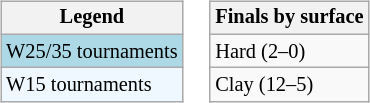<table>
<tr valign=top>
<td><br><table class="wikitable" style="font-size:85%;">
<tr>
<th>Legend</th>
</tr>
<tr style="background:lightblue;">
<td>W25/35 tournaments</td>
</tr>
<tr style="background:#f0f8ff;">
<td>W15 tournaments</td>
</tr>
</table>
</td>
<td><br><table class="wikitable" style="font-size:85%;">
<tr>
<th>Finals by surface</th>
</tr>
<tr>
<td>Hard (2–0)</td>
</tr>
<tr>
<td>Clay (12–5)</td>
</tr>
</table>
</td>
</tr>
</table>
